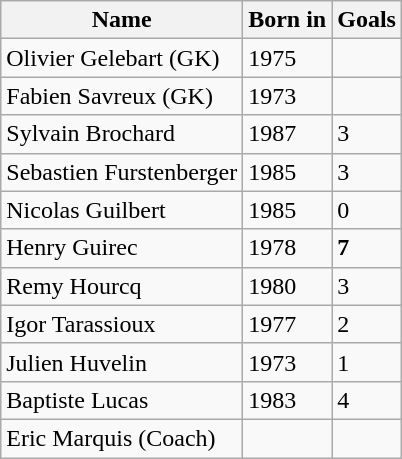<table class="wikitable">
<tr>
<th>Name</th>
<th>Born in</th>
<th>Goals</th>
</tr>
<tr>
<td>Olivier Gelebart (GK)</td>
<td>1975</td>
<td></td>
</tr>
<tr>
<td>Fabien Savreux (GK)</td>
<td>1973</td>
<td></td>
</tr>
<tr>
<td>Sylvain Brochard</td>
<td>1987</td>
<td>3</td>
</tr>
<tr>
<td>Sebastien Furstenberger</td>
<td>1985</td>
<td>3</td>
</tr>
<tr>
<td>Nicolas Guilbert</td>
<td>1985</td>
<td>0</td>
</tr>
<tr>
<td>Henry Guirec</td>
<td>1978</td>
<td><strong>7</strong></td>
</tr>
<tr>
<td>Remy Hourcq</td>
<td>1980</td>
<td>3</td>
</tr>
<tr>
<td>Igor Tarassioux</td>
<td>1977</td>
<td>2</td>
</tr>
<tr>
<td>Julien Huvelin</td>
<td>1973</td>
<td>1</td>
</tr>
<tr>
<td>Baptiste Lucas</td>
<td>1983</td>
<td>4</td>
</tr>
<tr>
<td>Eric Marquis (Coach)</td>
<td></td>
</tr>
</table>
